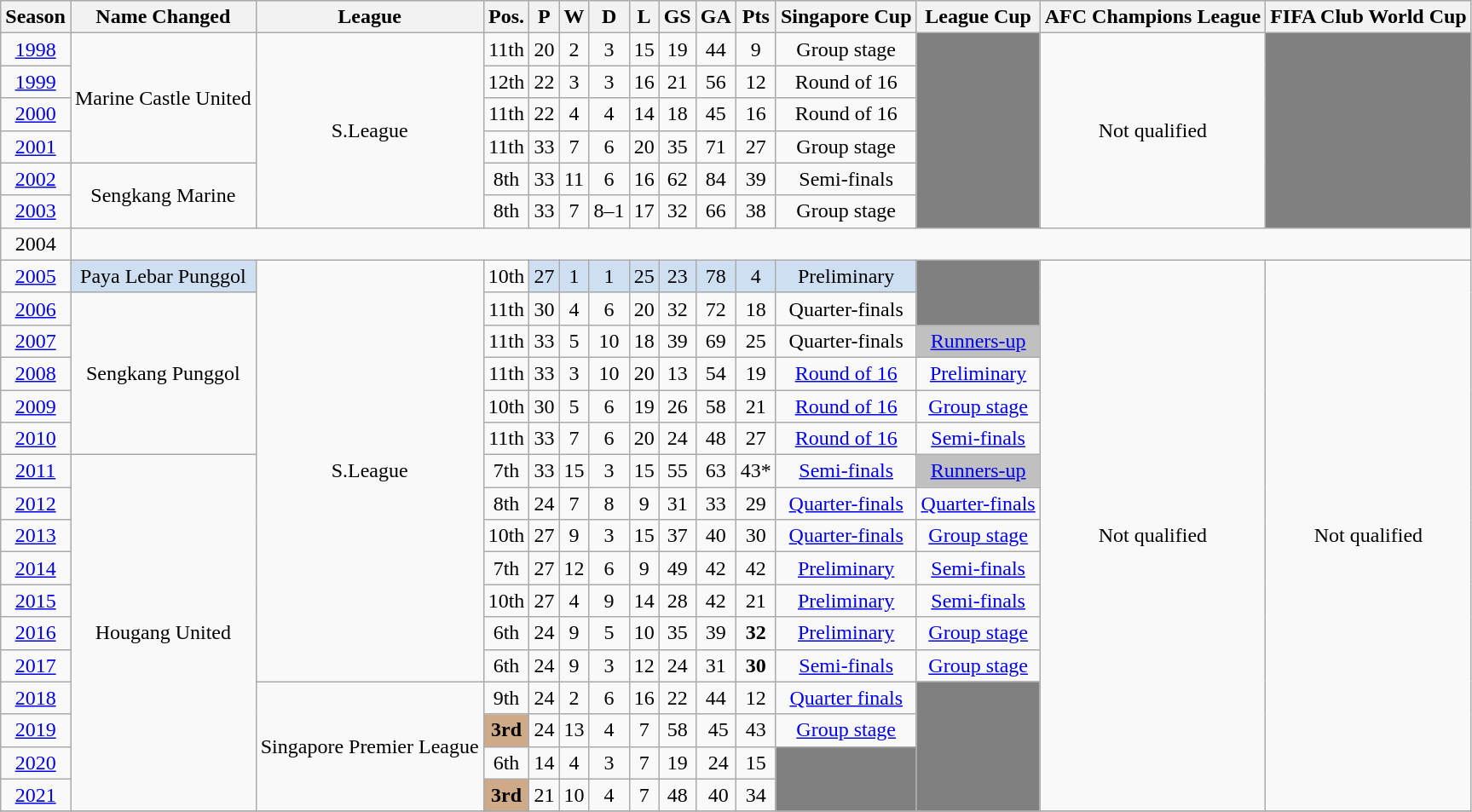<table class="wikitable" style="text-align: center">
<tr style="background:#efefef;">
<th>Season</th>
<th>Name Changed</th>
<th>League</th>
<th>Pos.</th>
<th>P</th>
<th>W</th>
<th>D</th>
<th>L</th>
<th>GS</th>
<th>GA</th>
<th>Pts</th>
<th>Singapore Cup</th>
<th>League Cup</th>
<th>AFC Champions League</th>
<th>FIFA Club World Cup</th>
</tr>
<tr>
<td><a href='#'>1998</a></td>
<td align='centre' rowspan="4">Marine Castle United</td>
<td rowspan="6">S.League</td>
<td>11th</td>
<td>20</td>
<td>2</td>
<td>3</td>
<td>15</td>
<td>19</td>
<td>44</td>
<td>9</td>
<td>Group stage</td>
<td rowspan="6" style="background:gray;"></td>
<td rowspan="6">Not qualified</td>
<td rowspan="6" style="background:gray;"></td>
</tr>
<tr>
<td><a href='#'>1999</a></td>
<td>12th</td>
<td>22</td>
<td>3</td>
<td>3</td>
<td>16</td>
<td>21</td>
<td>56</td>
<td>12</td>
<td>Round of 16</td>
</tr>
<tr>
<td><a href='#'>2000</a></td>
<td>11th</td>
<td>22</td>
<td>4</td>
<td>4</td>
<td>14</td>
<td>18</td>
<td>45</td>
<td>16</td>
<td>Round of 16</td>
</tr>
<tr>
<td><a href='#'>2001</a></td>
<td>11th</td>
<td>33</td>
<td>7</td>
<td>6</td>
<td>20</td>
<td>35</td>
<td>71</td>
<td>27</td>
<td>Group stage</td>
</tr>
<tr>
<td><a href='#'>2002</a></td>
<td align='centre' rowspan="2">Sengkang Marine</td>
<td>8th</td>
<td>33</td>
<td>11</td>
<td>6</td>
<td>16</td>
<td>62</td>
<td>84</td>
<td>39</td>
<td>Semi-finals</td>
</tr>
<tr>
<td><a href='#'>2003</a></td>
<td>8th</td>
<td>33</td>
<td>7</td>
<td>8–1</td>
<td>17</td>
<td>32</td>
<td>66</td>
<td>38</td>
<td>Group stage</td>
</tr>
<tr>
<td>2004</td>
<td colspan="14"></td>
</tr>
<tr>
<td><a href='#'>2005</a></td>
<td align='centre' bgcolor="#cedff2">Paya Lebar Punggol</td>
<td rowspan="13">S.League</td>
<td>10th</td>
<td bgcolor="#cedff2">27</td>
<td bgcolor="#cedff2">1</td>
<td bgcolor="#cedff2">1</td>
<td bgcolor="#cedff2">25</td>
<td bgcolor="#cedff2">23</td>
<td bgcolor="#cedff2">78</td>
<td bgcolor="#cedff2">4</td>
<td bgcolor="#cedff2">Preliminary</td>
<td rowspan="2" style="background:gray;"></td>
<td rowspan="17">Not qualified</td>
<td rowspan="17">Not qualified</td>
</tr>
<tr>
<td><a href='#'>2006</a></td>
<td align='centre' rowspan="5">Sengkang Punggol</td>
<td>11th</td>
<td>30</td>
<td>4</td>
<td>6</td>
<td>20</td>
<td>32</td>
<td>72</td>
<td>18</td>
<td>Quarter-finals</td>
</tr>
<tr>
<td><a href='#'>2007</a></td>
<td>11th</td>
<td>33</td>
<td>5</td>
<td>10</td>
<td>18</td>
<td>39</td>
<td>69</td>
<td>25</td>
<td>Quarter-finals</td>
<td bgcolor=silver><a href='#'>Runners-up</a></td>
</tr>
<tr>
<td><a href='#'>2008</a></td>
<td>11th</td>
<td>33</td>
<td>3</td>
<td>10</td>
<td>20</td>
<td>13</td>
<td>54</td>
<td>19</td>
<td><a href='#'>Round of 16</a></td>
<td><a href='#'>Preliminary</a></td>
</tr>
<tr>
<td><a href='#'>2009</a></td>
<td>10th</td>
<td>30</td>
<td>5</td>
<td>6</td>
<td>19</td>
<td>26</td>
<td>58</td>
<td>21</td>
<td><a href='#'>Round of 16</a></td>
<td><a href='#'>Group stage</a></td>
</tr>
<tr>
<td><a href='#'>2010</a></td>
<td>11th</td>
<td>33</td>
<td>7</td>
<td>6</td>
<td>20</td>
<td>24</td>
<td>48</td>
<td>27</td>
<td><a href='#'>Round of 16</a></td>
<td><a href='#'>Semi-finals</a></td>
</tr>
<tr>
<td><a href='#'>2011</a></td>
<td align='centre' rowspan="11">Hougang United</td>
<td>7th</td>
<td>33</td>
<td>15</td>
<td>3</td>
<td>15</td>
<td>55</td>
<td>63</td>
<td>43*</td>
<td><a href='#'>Semi-finals</a></td>
<td bgcolor=silver><a href='#'>Runners-up</a></td>
</tr>
<tr>
<td><a href='#'>2012</a></td>
<td>8th</td>
<td>24</td>
<td>7</td>
<td>8</td>
<td>9</td>
<td>31</td>
<td>33</td>
<td>29</td>
<td><a href='#'>Quarter-finals</a></td>
<td><a href='#'>Quarter-finals</a></td>
</tr>
<tr>
<td><a href='#'>2013</a></td>
<td>10th</td>
<td>27</td>
<td>9</td>
<td>3</td>
<td>15</td>
<td>37</td>
<td>40</td>
<td>30</td>
<td><a href='#'>Quarter-finals</a></td>
<td><a href='#'>Group stage</a></td>
</tr>
<tr>
<td><a href='#'>2014</a></td>
<td>7th</td>
<td>27</td>
<td>12</td>
<td>6</td>
<td>9</td>
<td>49</td>
<td>42</td>
<td>42</td>
<td><a href='#'>Preliminary</a></td>
<td><a href='#'>Semi-finals</a></td>
</tr>
<tr>
<td><a href='#'>2015</a></td>
<td>10th</td>
<td>27</td>
<td>4</td>
<td>9</td>
<td>14</td>
<td>28</td>
<td>42</td>
<td>21</td>
<td><a href='#'>Preliminary</a></td>
<td><a href='#'>Semi-finals</a></td>
</tr>
<tr>
<td><a href='#'>2016</a></td>
<td>6th</td>
<td>24</td>
<td>9</td>
<td>5</td>
<td>10</td>
<td>35</td>
<td>39</td>
<td><strong>32</strong></td>
<td><a href='#'>Preliminary</a></td>
<td><a href='#'>Group stage</a></td>
</tr>
<tr>
<td><a href='#'>2017</a></td>
<td>6th</td>
<td>24</td>
<td>9</td>
<td>3</td>
<td>12</td>
<td>24</td>
<td>31</td>
<td><strong>30</strong></td>
<td><a href='#'>Semi-finals</a></td>
<td><a href='#'>Group stage</a></td>
</tr>
<tr>
<td><a href='#'>2018</a></td>
<td rowspan="4">Singapore Premier League</td>
<td>9th</td>
<td>24</td>
<td>2</td>
<td>6</td>
<td>16</td>
<td>22</td>
<td>44</td>
<td>12</td>
<td><a href='#'>Quarter finals</a></td>
<td rowspan="4" bgcolor=gray></td>
</tr>
<tr>
<td><a href='#'>2019</a></td>
<td style="background:#cfaa88;"><strong>3rd</strong></td>
<td>24</td>
<td>13</td>
<td>4</td>
<td>7</td>
<td>58</td>
<td> 45</td>
<td>43</td>
<td><a href='#'>Group stage</a></td>
</tr>
<tr>
<td><a href='#'>2020</a></td>
<td>6th</td>
<td>14</td>
<td>4</td>
<td>3</td>
<td>7</td>
<td>19</td>
<td> 24</td>
<td>15</td>
<td rowspan="2" bgcolor=gray></td>
</tr>
<tr>
<td><a href='#'>2021</a></td>
<td style="background:#cfaa88;"><strong>3rd</strong></td>
<td>21</td>
<td>10</td>
<td>4</td>
<td>7</td>
<td>48</td>
<td> 40</td>
<td>34</td>
</tr>
<tr>
</tr>
</table>
